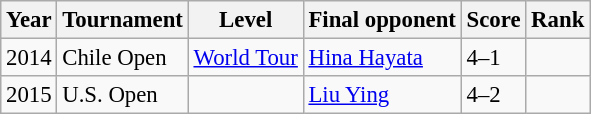<table class="sortable wikitable" style="font-size: 95%;">
<tr>
<th>Year</th>
<th>Tournament</th>
<th>Level</th>
<th>Final opponent</th>
<th>Score</th>
<th>Rank</th>
</tr>
<tr>
<td>2014</td>
<td>Chile Open</td>
<td><a href='#'>World Tour</a></td>
<td><a href='#'>Hina Hayata</a></td>
<td>4–1</td>
<td></td>
</tr>
<tr>
<td>2015</td>
<td>U.S. Open</td>
<td></td>
<td><a href='#'>Liu Ying</a></td>
<td>4–2</td>
<td></td>
</tr>
</table>
